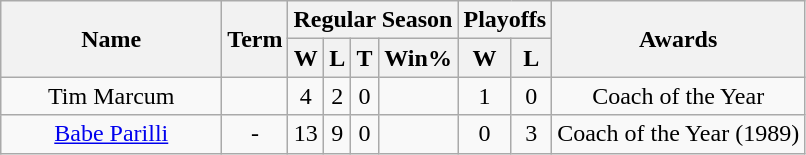<table class="wikitable">
<tr>
<th rowspan="2" style="width:140px;">Name</th>
<th rowspan="2">Term</th>
<th colspan="4">Regular Season</th>
<th colspan="2">Playoffs</th>
<th rowspan="2">Awards</th>
</tr>
<tr>
<th>W</th>
<th>L</th>
<th>T</th>
<th>Win%</th>
<th>W</th>
<th>L</th>
</tr>
<tr>
<td style="text-align:center;">Tim Marcum</td>
<td style="text-align:center;"></td>
<td style="text-align:center;">4</td>
<td style="text-align:center;">2</td>
<td style="text-align:center;">0</td>
<td style="text-align:center;"></td>
<td style="text-align:center;">1</td>
<td style="text-align:center;">0</td>
<td style="text-align:center;">Coach of the Year</td>
</tr>
<tr>
<td style="text-align:center;"><a href='#'>Babe Parilli</a></td>
<td style="text-align:center;">-</td>
<td style="text-align:center;">13</td>
<td style="text-align:center;">9</td>
<td style="text-align:center;">0</td>
<td style="text-align:center;"></td>
<td style="text-align:center;">0</td>
<td style="text-align:center;">3</td>
<td style="text-align:center;">Coach of the Year (1989)</td>
</tr>
</table>
